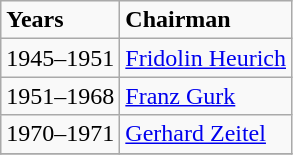<table class="wikitable">
<tr>
<td class="hintergrundfarbe8"><strong>Years</strong></td>
<td class="hintergrundfarbe8"><strong>Chairman</strong></td>
</tr>
<tr>
<td>1945–1951</td>
<td><a href='#'>Fridolin Heurich</a></td>
</tr>
<tr>
<td>1951–1968</td>
<td><a href='#'>Franz Gurk</a></td>
</tr>
<tr>
<td>1970–1971</td>
<td><a href='#'>Gerhard Zeitel</a></td>
</tr>
<tr>
</tr>
</table>
